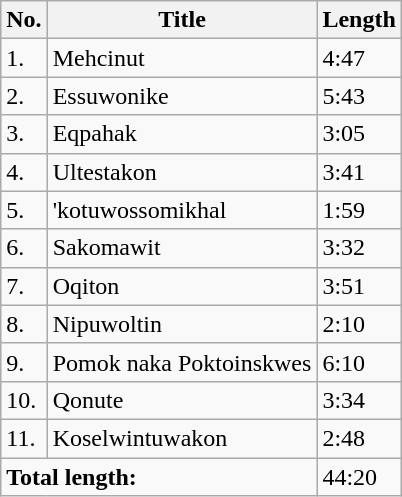<table class="wikitable">
<tr>
<th><abbr>No.</abbr></th>
<th>Title</th>
<th>Length</th>
</tr>
<tr>
<td>1.</td>
<td>Mehcinut</td>
<td>4:47</td>
</tr>
<tr>
<td>2.</td>
<td>Essuwonike</td>
<td>5:43</td>
</tr>
<tr>
<td>3.</td>
<td>Eqpahak</td>
<td>3:05</td>
</tr>
<tr>
<td>4.</td>
<td>Ultestakon</td>
<td>3:41</td>
</tr>
<tr>
<td>5.</td>
<td>'kotuwossomikhal</td>
<td>1:59</td>
</tr>
<tr>
<td>6.</td>
<td>Sakomawit</td>
<td>3:32</td>
</tr>
<tr>
<td>7.</td>
<td>Oqiton</td>
<td>3:51</td>
</tr>
<tr>
<td>8.</td>
<td>Nipuwoltin</td>
<td>2:10</td>
</tr>
<tr>
<td>9.</td>
<td>Pomok naka Poktoinskwes</td>
<td>6:10</td>
</tr>
<tr>
<td>10.</td>
<td>Qonute</td>
<td>3:34</td>
</tr>
<tr>
<td>11.</td>
<td>Koselwintuwakon</td>
<td>2:48</td>
</tr>
<tr>
<td colspan="2"><strong>Total length:</strong></td>
<td>44:20</td>
</tr>
</table>
